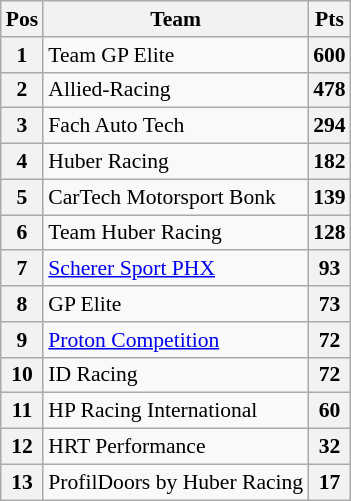<table class="wikitable" style="font-size: 90%; text-align:center">
<tr valign="top">
<th valign="middle">Pos</th>
<th valign="middle">Team</th>
<th valign="middle">Pts</th>
</tr>
<tr>
<th>1</th>
<td align=left> Team GP Elite</td>
<th>600</th>
</tr>
<tr>
<th>2</th>
<td align=left> Allied-Racing</td>
<th>478</th>
</tr>
<tr>
<th>3</th>
<td align=left> Fach Auto Tech</td>
<th>294</th>
</tr>
<tr>
<th>4</th>
<td align=left> Huber Racing</td>
<th>182</th>
</tr>
<tr>
<th>5</th>
<td align=left> CarTech Motorsport Bonk</td>
<th>139</th>
</tr>
<tr>
<th>6</th>
<td align=left> Team Huber Racing</td>
<th>128</th>
</tr>
<tr>
<th>7</th>
<td align=left> <a href='#'>Scherer Sport PHX</a></td>
<th>93</th>
</tr>
<tr>
<th>8</th>
<td align=left> GP Elite</td>
<th>73</th>
</tr>
<tr>
<th>9</th>
<td align=left> <a href='#'>Proton Competition</a></td>
<th>72</th>
</tr>
<tr>
<th>10</th>
<td align=left> ID Racing</td>
<th>72</th>
</tr>
<tr>
<th>11</th>
<td align=left> HP Racing International</td>
<th>60</th>
</tr>
<tr>
<th>12</th>
<td align=left> HRT Performance</td>
<th>32</th>
</tr>
<tr>
<th>13</th>
<td align=left> ProfilDoors by Huber Racing</td>
<th>17</th>
</tr>
</table>
